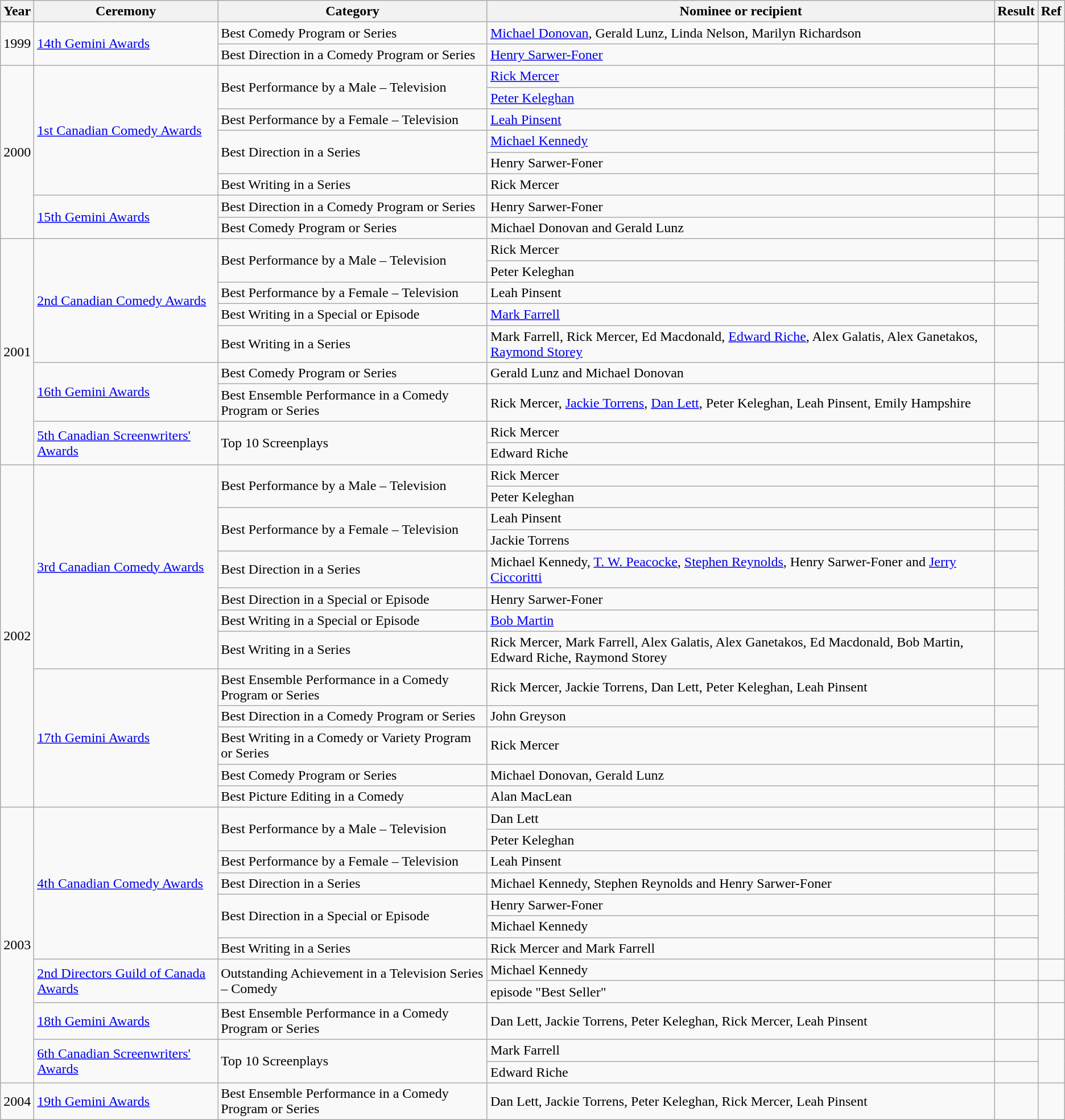<table class="wikitable">
<tr>
<th style="text-align:center;">Year</th>
<th style="text-align:center;">Ceremony</th>
<th style="text-align:center;">Category</th>
<th style="text-align:center;">Nominee or recipient</th>
<th style="text-align:center;">Result</th>
<th style="text-align:center;">Ref</th>
</tr>
<tr>
<td rowspan="2">1999</td>
<td rowspan="2"><a href='#'>14th Gemini Awards</a></td>
<td>Best Comedy Program or Series</td>
<td><a href='#'>Michael Donovan</a>, Gerald Lunz, Linda Nelson, Marilyn Richardson</td>
<td></td>
<td rowspan="2"></td>
</tr>
<tr>
<td>Best Direction in a Comedy Program or Series</td>
<td><a href='#'>Henry Sarwer-Foner</a></td>
<td></td>
</tr>
<tr>
<td rowspan="8">2000</td>
<td rowspan="6"><a href='#'>1st Canadian Comedy Awards</a></td>
<td rowspan="2">Best Performance by a Male – Television</td>
<td><a href='#'>Rick Mercer</a></td>
<td></td>
<td rowspan="6"></td>
</tr>
<tr>
<td><a href='#'>Peter Keleghan</a></td>
<td></td>
</tr>
<tr>
<td>Best Performance by a Female – Television</td>
<td><a href='#'>Leah Pinsent</a></td>
<td></td>
</tr>
<tr>
<td rowspan="2">Best Direction in a Series</td>
<td><a href='#'>Michael Kennedy</a></td>
<td></td>
</tr>
<tr>
<td>Henry Sarwer-Foner</td>
<td></td>
</tr>
<tr>
<td>Best Writing in a Series</td>
<td>Rick Mercer</td>
<td></td>
</tr>
<tr>
<td rowspan="2"><a href='#'>15th Gemini Awards</a></td>
<td>Best Direction in a Comedy Program or Series</td>
<td>Henry Sarwer-Foner</td>
<td></td>
<td></td>
</tr>
<tr>
<td>Best Comedy Program or Series</td>
<td>Michael Donovan and Gerald Lunz</td>
<td></td>
<td></td>
</tr>
<tr>
<td rowspan="9">2001</td>
<td rowspan="5"><a href='#'>2nd Canadian Comedy Awards</a></td>
<td rowspan="2">Best Performance by a Male – Television</td>
<td>Rick Mercer</td>
<td></td>
<td rowspan="5"></td>
</tr>
<tr>
<td>Peter Keleghan</td>
<td></td>
</tr>
<tr>
<td>Best Performance by a Female – Television</td>
<td>Leah Pinsent</td>
<td></td>
</tr>
<tr>
<td>Best Writing in a Special or Episode</td>
<td><a href='#'>Mark Farrell</a></td>
<td></td>
</tr>
<tr>
<td>Best Writing in a Series</td>
<td>Mark Farrell, Rick Mercer, Ed Macdonald, <a href='#'>Edward Riche</a>, Alex Galatis, Alex Ganetakos, <a href='#'>Raymond Storey</a></td>
<td></td>
</tr>
<tr>
<td rowspan="2"><a href='#'>16th Gemini Awards</a></td>
<td>Best Comedy Program or Series</td>
<td>Gerald Lunz and Michael Donovan</td>
<td></td>
<td rowspan="2"><br></td>
</tr>
<tr>
<td>Best Ensemble Performance in a Comedy Program or Series</td>
<td>Rick Mercer, <a href='#'>Jackie Torrens</a>, <a href='#'>Dan Lett</a>, Peter Keleghan, Leah Pinsent, Emily Hampshire</td>
<td></td>
</tr>
<tr>
<td rowspan="2"><a href='#'>5th Canadian Screenwriters' Awards</a></td>
<td rowspan="2">Top 10 Screenplays</td>
<td>Rick Mercer</td>
<td></td>
<td rowspan="2"></td>
</tr>
<tr>
<td>Edward Riche</td>
<td></td>
</tr>
<tr>
<td rowspan="13">2002</td>
<td rowspan="8"><a href='#'>3rd Canadian Comedy Awards</a></td>
<td rowspan="2">Best Performance by a Male – Television</td>
<td>Rick Mercer</td>
<td></td>
<td rowspan="8"></td>
</tr>
<tr>
<td>Peter Keleghan</td>
<td></td>
</tr>
<tr>
<td rowspan="2">Best Performance by a Female – Television</td>
<td>Leah Pinsent</td>
<td></td>
</tr>
<tr>
<td>Jackie Torrens</td>
<td></td>
</tr>
<tr>
<td>Best Direction in a Series</td>
<td>Michael Kennedy, <a href='#'>T. W. Peacocke</a>, <a href='#'>Stephen Reynolds</a>, Henry Sarwer-Foner and <a href='#'>Jerry Ciccoritti</a></td>
<td></td>
</tr>
<tr>
<td>Best Direction in a Special or Episode</td>
<td>Henry Sarwer-Foner</td>
<td></td>
</tr>
<tr>
<td>Best Writing in a Special or Episode</td>
<td><a href='#'>Bob Martin</a></td>
<td></td>
</tr>
<tr>
<td>Best Writing in a Series</td>
<td>Rick Mercer, Mark Farrell, Alex Galatis, Alex Ganetakos, Ed Macdonald, Bob Martin, Edward Riche, Raymond Storey</td>
<td></td>
</tr>
<tr>
<td rowspan="5"><a href='#'>17th Gemini Awards</a></td>
<td>Best Ensemble Performance in a Comedy Program or Series</td>
<td>Rick Mercer, Jackie Torrens, Dan Lett, Peter Keleghan, Leah Pinsent</td>
<td></td>
<td rowspan="3"></td>
</tr>
<tr>
<td>Best Direction in a Comedy Program or Series</td>
<td>John Greyson</td>
<td></td>
</tr>
<tr>
<td>Best Writing in a Comedy or Variety Program or Series</td>
<td>Rick Mercer</td>
<td></td>
</tr>
<tr>
<td>Best Comedy Program or Series</td>
<td>Michael Donovan, Gerald Lunz</td>
<td></td>
<td rowspan="2"></td>
</tr>
<tr>
<td>Best Picture Editing in a Comedy</td>
<td>Alan MacLean</td>
<td></td>
</tr>
<tr>
<td rowspan="12">2003</td>
<td rowspan="7"><a href='#'>4th Canadian Comedy Awards</a></td>
<td rowspan="2">Best Performance by a Male – Television</td>
<td>Dan Lett</td>
<td></td>
<td rowspan="7"></td>
</tr>
<tr>
<td>Peter Keleghan</td>
<td></td>
</tr>
<tr>
<td>Best Performance by a Female – Television</td>
<td>Leah Pinsent</td>
<td></td>
</tr>
<tr>
<td>Best Direction in a Series</td>
<td>Michael Kennedy, Stephen Reynolds and Henry Sarwer-Foner</td>
<td></td>
</tr>
<tr>
<td rowspan="2">Best Direction in a Special or Episode</td>
<td>Henry Sarwer-Foner</td>
<td></td>
</tr>
<tr>
<td>Michael Kennedy</td>
<td></td>
</tr>
<tr>
<td>Best Writing in a Series</td>
<td>Rick Mercer and Mark Farrell</td>
<td></td>
</tr>
<tr>
<td rowspan="2"><a href='#'>2nd Directors Guild of Canada Awards</a></td>
<td rowspan="2">Outstanding Achievement in a Television Series – Comedy</td>
<td>Michael Kennedy</td>
<td></td>
<td></td>
</tr>
<tr>
<td>episode "Best Seller"</td>
<td></td>
<td></td>
</tr>
<tr>
<td><a href='#'>18th Gemini Awards</a></td>
<td>Best Ensemble Performance in a Comedy Program or Series</td>
<td>Dan Lett, Jackie Torrens, Peter Keleghan, Rick Mercer, Leah Pinsent</td>
<td></td>
<td></td>
</tr>
<tr>
<td rowspan="2"><a href='#'>6th Canadian Screenwriters' Awards</a></td>
<td rowspan="2">Top 10 Screenplays</td>
<td>Mark Farrell</td>
<td></td>
<td rowspan="2"></td>
</tr>
<tr>
<td>Edward Riche</td>
<td></td>
</tr>
<tr>
<td>2004</td>
<td><a href='#'>19th Gemini Awards</a></td>
<td>Best Ensemble Performance in a Comedy Program or Series</td>
<td>Dan Lett, Jackie Torrens, Peter Keleghan, Rick Mercer, Leah Pinsent </td>
<td></td>
<td></td>
</tr>
</table>
